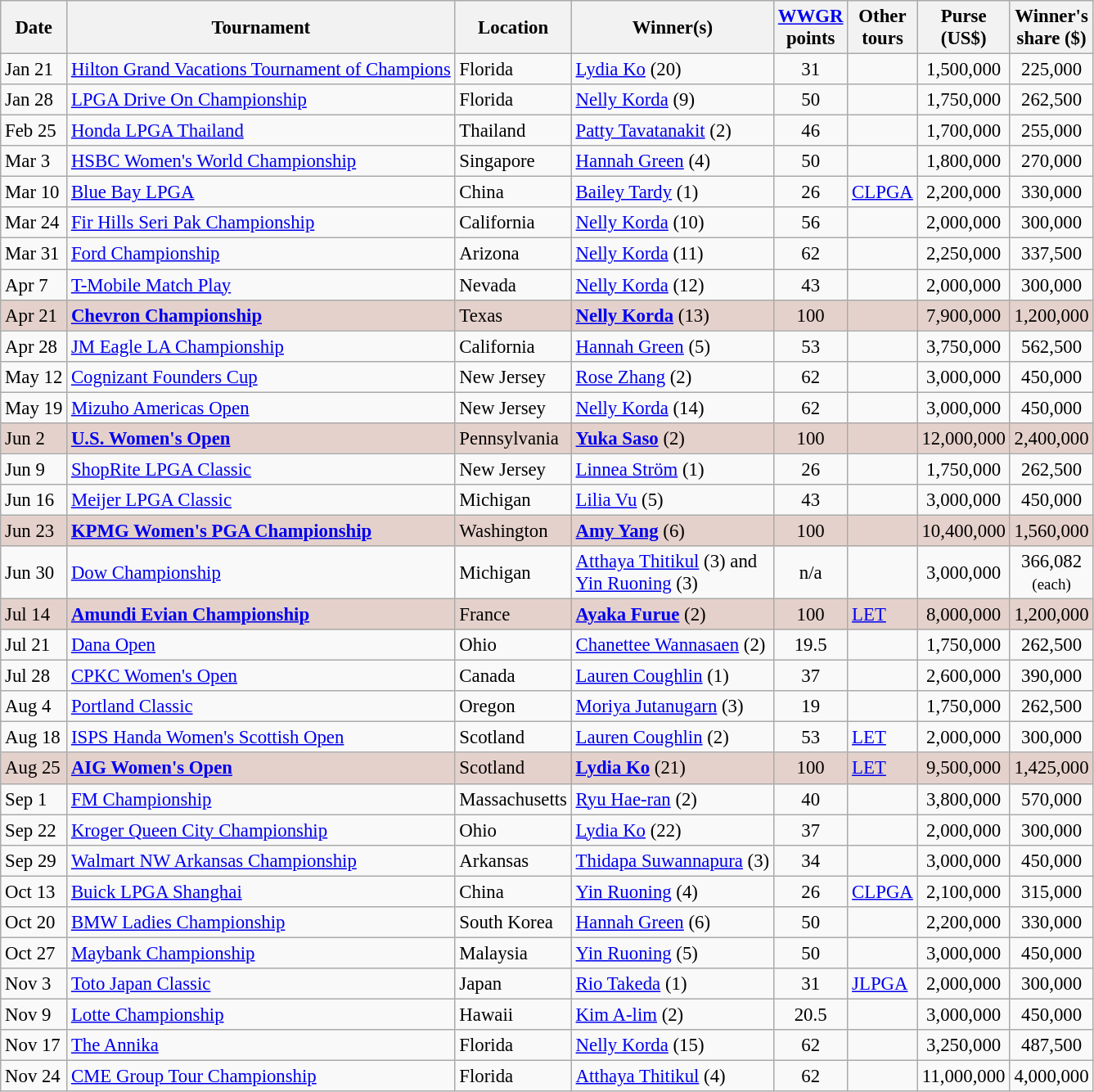<table class="wikitable sortable" style="font-size:95%;">
<tr>
<th>Date</th>
<th>Tournament</th>
<th>Location</th>
<th>Winner(s)</th>
<th><a href='#'>WWGR</a><br>points</th>
<th>Other<br>tours</th>
<th>Purse<br>(US$)</th>
<th>Winner's<br>share ($)</th>
</tr>
<tr>
<td>Jan 21</td>
<td><a href='#'>Hilton Grand Vacations Tournament of Champions</a></td>
<td>Florida</td>
<td> <a href='#'>Lydia Ko</a> (20)</td>
<td align=center>31</td>
<td></td>
<td align=center>1,500,000</td>
<td align=center>225,000</td>
</tr>
<tr>
<td>Jan 28</td>
<td><a href='#'>LPGA Drive On Championship</a></td>
<td>Florida</td>
<td> <a href='#'>Nelly Korda</a> (9)</td>
<td align=center>50</td>
<td></td>
<td align=center>1,750,000</td>
<td align=center>262,500</td>
</tr>
<tr>
<td>Feb 25</td>
<td><a href='#'>Honda LPGA Thailand</a></td>
<td>Thailand</td>
<td> <a href='#'>Patty Tavatanakit</a> (2)</td>
<td align=center>46</td>
<td></td>
<td align=center>1,700,000</td>
<td align=center>255,000</td>
</tr>
<tr>
<td>Mar 3</td>
<td><a href='#'>HSBC Women's World Championship</a></td>
<td>Singapore</td>
<td> <a href='#'>Hannah Green</a> (4)</td>
<td align=center>50</td>
<td></td>
<td align=center>1,800,000</td>
<td align=center>270,000</td>
</tr>
<tr>
<td>Mar 10</td>
<td><a href='#'>Blue Bay LPGA</a></td>
<td>China</td>
<td> <a href='#'>Bailey Tardy</a> (1)</td>
<td align=center>26</td>
<td><a href='#'>CLPGA</a></td>
<td align=center>2,200,000</td>
<td align=center>330,000</td>
</tr>
<tr>
<td>Mar 24</td>
<td><a href='#'>Fir Hills Seri Pak Championship</a></td>
<td>California </td>
<td> <a href='#'>Nelly Korda</a> (10)</td>
<td align=center>56</td>
<td></td>
<td align=center>2,000,000</td>
<td align=center>300,000</td>
</tr>
<tr>
<td>Mar 31</td>
<td><a href='#'>Ford Championship</a></td>
<td>Arizona</td>
<td> <a href='#'>Nelly Korda</a> (11)</td>
<td align=center>62</td>
<td></td>
<td align=center>2,250,000</td>
<td align=center>337,500</td>
</tr>
<tr>
<td>Apr 7</td>
<td><a href='#'>T-Mobile Match Play</a></td>
<td>Nevada</td>
<td> <a href='#'>Nelly Korda</a> (12)</td>
<td align=center>43</td>
<td></td>
<td align=center>2,000,000</td>
<td align=center>300,000</td>
</tr>
<tr style="background:#e5d1cb;">
<td>Apr 21</td>
<td><strong><a href='#'>Chevron Championship</a></strong></td>
<td>Texas</td>
<td> <strong><a href='#'>Nelly Korda</a></strong> (13)</td>
<td align=center>100</td>
<td></td>
<td align=center>7,900,000</td>
<td align=center>1,200,000</td>
</tr>
<tr>
<td>Apr 28</td>
<td><a href='#'>JM Eagle LA Championship</a></td>
<td>California</td>
<td> <a href='#'>Hannah Green</a> (5)</td>
<td align=center>53</td>
<td></td>
<td align=center>3,750,000</td>
<td align=center>562,500</td>
</tr>
<tr>
<td>May 12</td>
<td><a href='#'>Cognizant Founders Cup</a></td>
<td>New Jersey</td>
<td> <a href='#'>Rose Zhang</a> (2)</td>
<td align=center>62</td>
<td></td>
<td align=center>3,000,000</td>
<td align=center>450,000</td>
</tr>
<tr>
<td>May 19</td>
<td><a href='#'>Mizuho Americas Open</a></td>
<td>New Jersey </td>
<td> <a href='#'>Nelly Korda</a> (14)</td>
<td align=center>62</td>
<td></td>
<td align=center>3,000,000</td>
<td align=center>450,000</td>
</tr>
<tr style="background:#e5d1cb;">
<td>Jun 2</td>
<td><strong><a href='#'>U.S. Women's Open</a></strong></td>
<td>Pennsylvania</td>
<td> <strong><a href='#'>Yuka Saso</a></strong> (2)</td>
<td align=center>100</td>
<td></td>
<td align=center>12,000,000</td>
<td align=center>2,400,000</td>
</tr>
<tr>
<td>Jun 9</td>
<td><a href='#'>ShopRite LPGA Classic</a></td>
<td>New Jersey</td>
<td> <a href='#'>Linnea Ström</a> (1)</td>
<td align=center>26</td>
<td></td>
<td align=center>1,750,000</td>
<td align=center>262,500</td>
</tr>
<tr>
<td>Jun 16</td>
<td><a href='#'>Meijer LPGA Classic</a></td>
<td>Michigan</td>
<td> <a href='#'>Lilia Vu</a> (5)</td>
<td align=center>43</td>
<td></td>
<td align=center>3,000,000</td>
<td align=center>450,000</td>
</tr>
<tr style="background:#e5d1cb;">
<td>Jun 23</td>
<td><strong><a href='#'>KPMG Women's PGA Championship</a></strong></td>
<td>Washington</td>
<td> <strong><a href='#'>Amy Yang</a></strong> (6)</td>
<td align=center>100</td>
<td></td>
<td align=center>10,400,000</td>
<td align=center>1,560,000</td>
</tr>
<tr>
<td>Jun 30</td>
<td><a href='#'>Dow Championship</a></td>
<td>Michigan</td>
<td> <a href='#'>Atthaya Thitikul</a> (3) and<br> <a href='#'>Yin Ruoning</a> (3)</td>
<td align=center>n/a</td>
<td></td>
<td align=center>3,000,000</td>
<td align=center>366,082<br><small>(each)</small></td>
</tr>
<tr style="background:#e5d1cb;">
<td>Jul 14</td>
<td><strong><a href='#'>Amundi Evian Championship</a></strong></td>
<td>France</td>
<td> <strong><a href='#'>Ayaka Furue</a></strong> (2)</td>
<td align=center>100</td>
<td><a href='#'>LET</a></td>
<td align=center>8,000,000</td>
<td align=center>1,200,000</td>
</tr>
<tr>
<td>Jul 21</td>
<td><a href='#'>Dana Open</a></td>
<td>Ohio</td>
<td> <a href='#'>Chanettee Wannasaen</a> (2)</td>
<td align=center>19.5</td>
<td></td>
<td align=center>1,750,000</td>
<td align=center>262,500</td>
</tr>
<tr>
<td>Jul 28</td>
<td><a href='#'>CPKC Women's Open</a></td>
<td>Canada</td>
<td> <a href='#'>Lauren Coughlin</a> (1)</td>
<td align=center>37</td>
<td></td>
<td align=center>2,600,000</td>
<td align=center>390,000</td>
</tr>
<tr>
<td>Aug 4</td>
<td><a href='#'>Portland Classic</a></td>
<td>Oregon</td>
<td> <a href='#'>Moriya Jutanugarn</a> (3)</td>
<td align=center>19</td>
<td></td>
<td align=center>1,750,000</td>
<td align=center>262,500</td>
</tr>
<tr>
<td>Aug 18</td>
<td><a href='#'>ISPS Handa Women's Scottish Open</a></td>
<td>Scotland</td>
<td> <a href='#'>Lauren Coughlin</a> (2)</td>
<td align=center>53</td>
<td><a href='#'>LET</a></td>
<td align=center>2,000,000</td>
<td align=center>300,000</td>
</tr>
<tr style="background:#e5d1cb;">
<td>Aug 25</td>
<td><strong><a href='#'>AIG Women's Open</a></strong></td>
<td>Scotland</td>
<td> <strong><a href='#'>Lydia Ko</a></strong> (21)</td>
<td align=center>100</td>
<td><a href='#'>LET</a></td>
<td align=center>9,500,000</td>
<td align=center>1,425,000</td>
</tr>
<tr>
<td>Sep 1</td>
<td><a href='#'>FM Championship</a></td>
<td>Massachusetts</td>
<td> <a href='#'>Ryu Hae-ran</a> (2)</td>
<td align=center>40</td>
<td></td>
<td align=center>3,800,000</td>
<td align=center>570,000</td>
</tr>
<tr>
<td>Sep 22</td>
<td><a href='#'>Kroger Queen City Championship</a></td>
<td>Ohio</td>
<td> <a href='#'>Lydia Ko</a> (22)</td>
<td align=center>37</td>
<td></td>
<td align=center>2,000,000</td>
<td align=center>300,000</td>
</tr>
<tr>
<td>Sep 29</td>
<td><a href='#'>Walmart NW Arkansas Championship</a></td>
<td>Arkansas</td>
<td> <a href='#'>Thidapa Suwannapura</a> (3)</td>
<td align=center>34</td>
<td></td>
<td align=center>3,000,000</td>
<td align=center>450,000</td>
</tr>
<tr>
<td>Oct 13</td>
<td><a href='#'>Buick LPGA Shanghai</a></td>
<td>China</td>
<td> <a href='#'>Yin Ruoning</a> (4)</td>
<td align=center>26</td>
<td><a href='#'>CLPGA</a></td>
<td align=center>2,100,000</td>
<td align=center>315,000</td>
</tr>
<tr>
<td>Oct 20</td>
<td><a href='#'>BMW Ladies Championship</a></td>
<td>South Korea</td>
<td> <a href='#'>Hannah Green</a> (6)</td>
<td align=center>50</td>
<td></td>
<td align=center>2,200,000</td>
<td align=center>330,000</td>
</tr>
<tr>
<td>Oct 27</td>
<td><a href='#'>Maybank Championship</a></td>
<td>Malaysia</td>
<td> <a href='#'>Yin Ruoning</a> (5)</td>
<td align=center>50</td>
<td></td>
<td align=center>3,000,000</td>
<td align=center>450,000</td>
</tr>
<tr>
<td>Nov 3</td>
<td><a href='#'>Toto Japan Classic</a></td>
<td>Japan</td>
<td> <a href='#'>Rio Takeda</a> (1)</td>
<td align=center>31</td>
<td><a href='#'>JLPGA</a></td>
<td align=center>2,000,000</td>
<td align=center>300,000</td>
</tr>
<tr>
<td>Nov 9</td>
<td><a href='#'>Lotte Championship</a></td>
<td>Hawaii</td>
<td> <a href='#'>Kim A-lim</a> (2)</td>
<td align=center>20.5</td>
<td></td>
<td align=center>3,000,000</td>
<td align=center>450,000</td>
</tr>
<tr>
<td>Nov 17</td>
<td><a href='#'>The Annika</a></td>
<td>Florida</td>
<td> <a href='#'>Nelly Korda</a> (15)</td>
<td align=center>62</td>
<td></td>
<td align=center>3,250,000</td>
<td align=center>487,500</td>
</tr>
<tr>
<td>Nov 24</td>
<td><a href='#'>CME Group Tour Championship</a></td>
<td>Florida</td>
<td> <a href='#'>Atthaya Thitikul</a> (4)</td>
<td align=center>62</td>
<td></td>
<td align=center>11,000,000</td>
<td align=center>4,000,000</td>
</tr>
</table>
